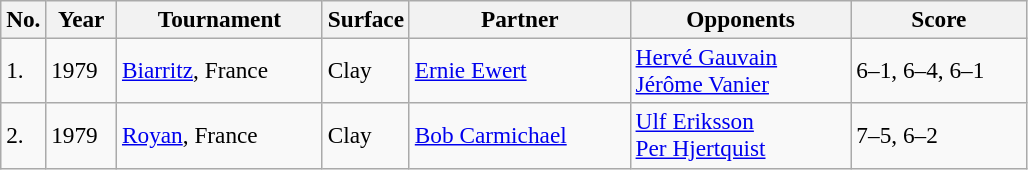<table class="sortable wikitable" style=font-size:97%>
<tr>
<th style="width:20px" class="unsortable">No.</th>
<th style="width:40px">Year</th>
<th style="width:130px">Tournament</th>
<th style="width:50px">Surface</th>
<th style="width:140px">Partner</th>
<th style="width:140px">Opponents</th>
<th style="width:110px" class="unsortable">Score</th>
</tr>
<tr>
<td>1.</td>
<td>1979</td>
<td><a href='#'>Biarritz</a>, France</td>
<td>Clay</td>
<td> <a href='#'>Ernie Ewert</a></td>
<td> <a href='#'>Hervé Gauvain</a><br> <a href='#'>Jérôme Vanier</a></td>
<td>6–1, 6–4, 6–1</td>
</tr>
<tr>
<td>2.</td>
<td>1979</td>
<td><a href='#'>Royan</a>, France</td>
<td>Clay</td>
<td> <a href='#'>Bob Carmichael</a></td>
<td> <a href='#'>Ulf Eriksson</a><br> <a href='#'>Per Hjertquist</a></td>
<td>7–5, 6–2</td>
</tr>
</table>
